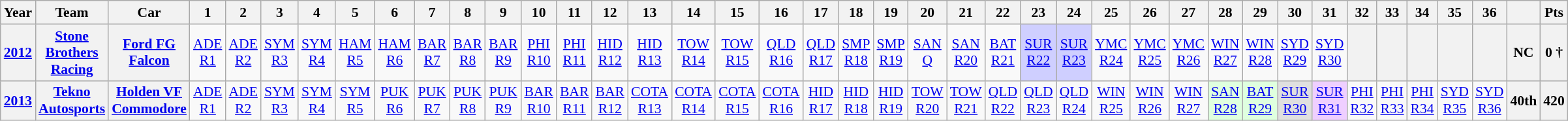<table class="wikitable" style="text-align:center; font-size:90%">
<tr>
<th>Year</th>
<th>Team</th>
<th>Car</th>
<th>1</th>
<th>2</th>
<th>3</th>
<th>4</th>
<th>5</th>
<th>6</th>
<th>7</th>
<th>8</th>
<th>9</th>
<th>10</th>
<th>11</th>
<th>12</th>
<th>13</th>
<th>14</th>
<th>15</th>
<th>16</th>
<th>17</th>
<th>18</th>
<th>19</th>
<th>20</th>
<th>21</th>
<th>22</th>
<th>23</th>
<th>24</th>
<th>25</th>
<th>26</th>
<th>27</th>
<th>28</th>
<th>29</th>
<th>30</th>
<th>31</th>
<th>32</th>
<th>33</th>
<th>34</th>
<th>35</th>
<th>36</th>
<th></th>
<th>Pts</th>
</tr>
<tr>
<th><a href='#'>2012</a></th>
<th><a href='#'>Stone Brothers Racing</a></th>
<th><a href='#'>Ford FG Falcon</a></th>
<td><a href='#'>ADE<br>R1</a></td>
<td><a href='#'>ADE<br>R2</a></td>
<td><a href='#'>SYM<br>R3</a></td>
<td><a href='#'>SYM<br>R4</a></td>
<td><a href='#'>HAM<br>R5</a></td>
<td><a href='#'>HAM<br>R6</a></td>
<td><a href='#'>BAR<br>R7</a></td>
<td><a href='#'>BAR<br>R8</a></td>
<td><a href='#'>BAR<br>R9</a></td>
<td><a href='#'>PHI<br>R10</a></td>
<td><a href='#'>PHI<br>R11</a></td>
<td><a href='#'>HID<br>R12</a></td>
<td><a href='#'>HID<br>R13</a></td>
<td><a href='#'>TOW<br>R14</a></td>
<td><a href='#'>TOW<br>R15</a></td>
<td><a href='#'>QLD<br>R16</a></td>
<td><a href='#'>QLD<br>R17</a></td>
<td><a href='#'>SMP<br>R18</a></td>
<td><a href='#'>SMP<br>R19</a></td>
<td><a href='#'>SAN<br>Q</a></td>
<td><a href='#'>SAN<br>R20</a></td>
<td><a href='#'>BAT<br>R21</a></td>
<td style="background:#cfcfff;"><a href='#'>SUR<br>R22</a><br></td>
<td style="background:#cfcfff;"><a href='#'>SUR<br>R23</a><br></td>
<td><a href='#'>YMC<br>R24</a></td>
<td><a href='#'>YMC<br>R25</a></td>
<td><a href='#'>YMC<br>R26</a></td>
<td><a href='#'>WIN<br>R27</a></td>
<td><a href='#'>WIN<br>R28</a></td>
<td><a href='#'>SYD<br>R29</a></td>
<td><a href='#'>SYD<br>R30</a></td>
<th></th>
<th></th>
<th></th>
<th></th>
<th></th>
<th>NC</th>
<th>0 †</th>
</tr>
<tr>
<th><a href='#'>2013</a></th>
<th><a href='#'>Tekno Autosports</a></th>
<th><a href='#'>Holden VF Commodore</a></th>
<td><a href='#'>ADE<br>R1</a></td>
<td><a href='#'>ADE<br>R2</a></td>
<td><a href='#'>SYM<br>R3</a></td>
<td><a href='#'>SYM<br>R4</a></td>
<td><a href='#'>SYM<br>R5</a></td>
<td><a href='#'>PUK<br>R6</a></td>
<td><a href='#'>PUK<br>R7</a></td>
<td><a href='#'>PUK<br>R8</a></td>
<td><a href='#'>PUK<br>R9</a></td>
<td><a href='#'>BAR<br>R10</a></td>
<td><a href='#'>BAR<br>R11</a></td>
<td><a href='#'>BAR<br>R12</a></td>
<td><a href='#'>COTA<br>R13</a></td>
<td><a href='#'>COTA<br>R14</a></td>
<td><a href='#'>COTA<br>R15</a></td>
<td><a href='#'>COTA<br>R16</a></td>
<td><a href='#'>HID<br>R17</a></td>
<td><a href='#'>HID<br>R18</a></td>
<td><a href='#'>HID<br>R19</a></td>
<td><a href='#'>TOW<br>R20</a></td>
<td><a href='#'>TOW<br>R21</a></td>
<td><a href='#'>QLD<br>R22</a></td>
<td><a href='#'>QLD<br>R23</a></td>
<td><a href='#'>QLD<br>R24</a></td>
<td><a href='#'>WIN<br>R25</a></td>
<td><a href='#'>WIN<br>R26</a></td>
<td><a href='#'>WIN<br>R27</a></td>
<td style="background:#DFFFDF;"><a href='#'>SAN<br>R28</a><br></td>
<td style="background:#DFFFDF;"><a href='#'>BAT<br>R29</a><br></td>
<td style="background:#DFDFDF;"><a href='#'>SUR<br>R30</a><br></td>
<td style="background:#EFCFFF;"><a href='#'>SUR<br>R31</a><br></td>
<td><a href='#'>PHI<br>R32</a></td>
<td><a href='#'>PHI<br>R33</a></td>
<td><a href='#'>PHI<br>R34</a></td>
<td><a href='#'>SYD<br>R35</a></td>
<td><a href='#'>SYD<br>R36</a></td>
<th>40th</th>
<th>420</th>
</tr>
</table>
